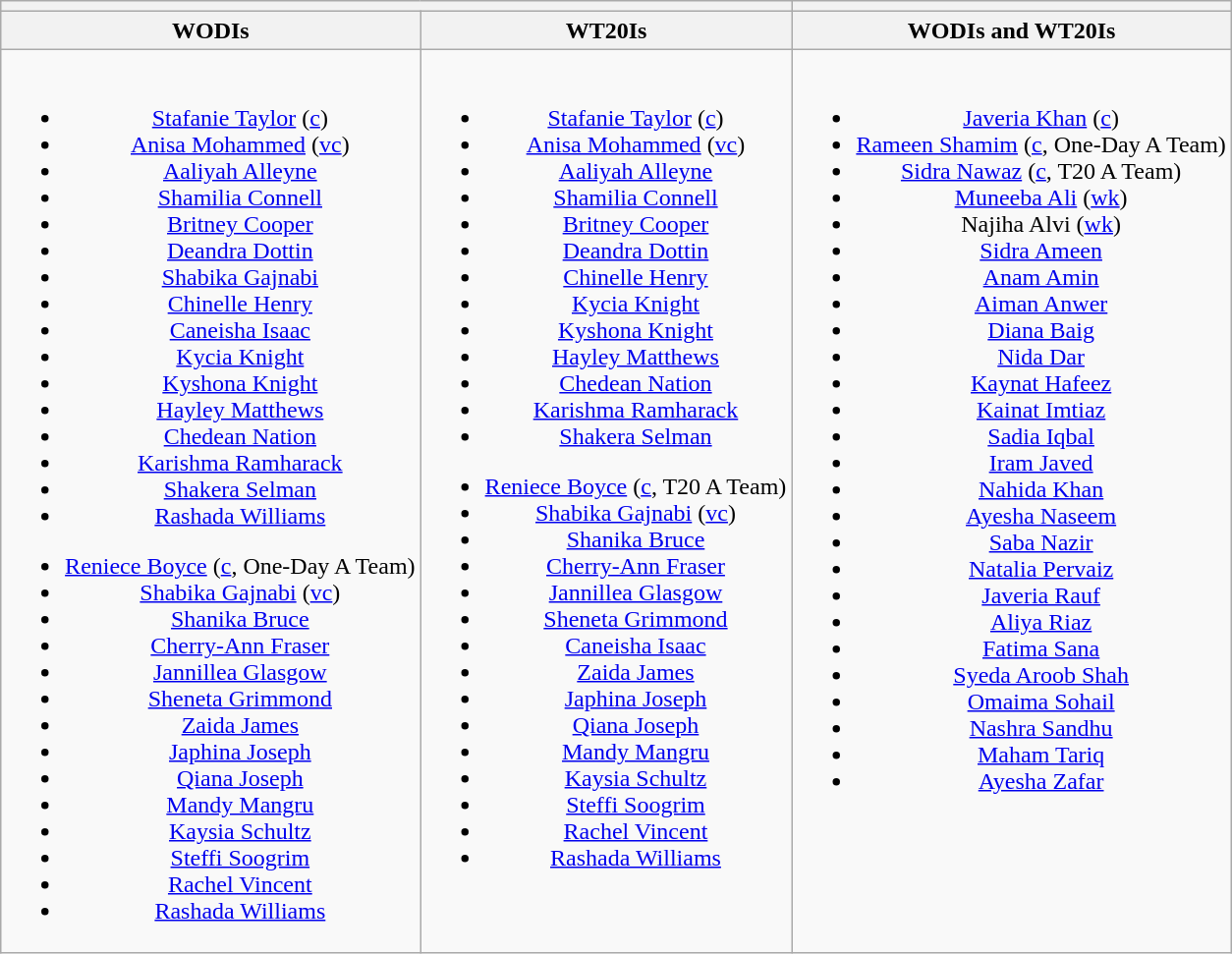<table class="wikitable" style="text-align:center; margin:auto">
<tr>
<th colspan=2></th>
<th></th>
</tr>
<tr>
<th>WODIs</th>
<th>WT20Is</th>
<th>WODIs and WT20Is</th>
</tr>
<tr style="vertical-align:top">
<td><br><ul><li><a href='#'>Stafanie Taylor</a> (<a href='#'>c</a>)</li><li><a href='#'>Anisa Mohammed</a> (<a href='#'>vc</a>)</li><li><a href='#'>Aaliyah Alleyne</a></li><li><a href='#'>Shamilia Connell</a></li><li><a href='#'>Britney Cooper</a></li><li><a href='#'>Deandra Dottin</a></li><li><a href='#'>Shabika Gajnabi</a></li><li><a href='#'>Chinelle Henry</a></li><li><a href='#'>Caneisha Isaac</a></li><li><a href='#'>Kycia Knight</a></li><li><a href='#'>Kyshona Knight</a></li><li><a href='#'>Hayley Matthews</a></li><li><a href='#'>Chedean Nation</a></li><li><a href='#'>Karishma Ramharack</a></li><li><a href='#'>Shakera Selman</a></li><li><a href='#'>Rashada Williams</a></li></ul><ul><li><a href='#'>Reniece Boyce</a> (<a href='#'>c</a>, One-Day A Team)</li><li><a href='#'>Shabika Gajnabi</a> (<a href='#'>vc</a>)</li><li><a href='#'>Shanika Bruce</a></li><li><a href='#'>Cherry-Ann Fraser</a></li><li><a href='#'>Jannillea Glasgow</a></li><li><a href='#'>Sheneta Grimmond</a></li><li><a href='#'>Zaida James</a></li><li><a href='#'>Japhina Joseph</a></li><li><a href='#'>Qiana Joseph</a></li><li><a href='#'>Mandy Mangru</a></li><li><a href='#'>Kaysia Schultz</a></li><li><a href='#'>Steffi Soogrim</a></li><li><a href='#'>Rachel Vincent</a></li><li><a href='#'>Rashada Williams</a></li></ul></td>
<td><br><ul><li><a href='#'>Stafanie Taylor</a> (<a href='#'>c</a>)</li><li><a href='#'>Anisa Mohammed</a> (<a href='#'>vc</a>)</li><li><a href='#'>Aaliyah Alleyne</a></li><li><a href='#'>Shamilia Connell</a></li><li><a href='#'>Britney Cooper</a></li><li><a href='#'>Deandra Dottin</a></li><li><a href='#'>Chinelle Henry</a></li><li><a href='#'>Kycia Knight</a></li><li><a href='#'>Kyshona Knight</a></li><li><a href='#'>Hayley Matthews</a></li><li><a href='#'>Chedean Nation</a></li><li><a href='#'>Karishma Ramharack</a></li><li><a href='#'>Shakera Selman</a></li></ul><ul><li><a href='#'>Reniece Boyce</a> (<a href='#'>c</a>, T20 A Team)</li><li><a href='#'>Shabika Gajnabi</a> (<a href='#'>vc</a>)</li><li><a href='#'>Shanika Bruce</a></li><li><a href='#'>Cherry-Ann Fraser</a></li><li><a href='#'>Jannillea Glasgow</a></li><li><a href='#'>Sheneta Grimmond</a></li><li><a href='#'>Caneisha Isaac</a></li><li><a href='#'>Zaida James</a></li><li><a href='#'>Japhina Joseph</a></li><li><a href='#'>Qiana Joseph</a></li><li><a href='#'>Mandy Mangru</a></li><li><a href='#'>Kaysia Schultz</a></li><li><a href='#'>Steffi Soogrim</a></li><li><a href='#'>Rachel Vincent</a></li><li><a href='#'>Rashada Williams</a></li></ul></td>
<td><br><ul><li><a href='#'>Javeria Khan</a> (<a href='#'>c</a>)</li><li><a href='#'>Rameen Shamim</a> (<a href='#'>c</a>, One-Day A Team)</li><li><a href='#'>Sidra Nawaz</a> (<a href='#'>c</a>, T20 A Team)</li><li><a href='#'>Muneeba Ali</a> (<a href='#'>wk</a>)</li><li>Najiha Alvi (<a href='#'>wk</a>)</li><li><a href='#'>Sidra Ameen</a></li><li><a href='#'>Anam Amin</a></li><li><a href='#'>Aiman Anwer</a></li><li><a href='#'>Diana Baig</a></li><li><a href='#'>Nida Dar</a></li><li><a href='#'>Kaynat Hafeez</a></li><li><a href='#'>Kainat Imtiaz</a></li><li><a href='#'>Sadia Iqbal</a></li><li><a href='#'>Iram Javed</a></li><li><a href='#'>Nahida Khan</a></li><li><a href='#'>Ayesha Naseem</a></li><li><a href='#'>Saba Nazir</a></li><li><a href='#'>Natalia Pervaiz</a></li><li><a href='#'>Javeria Rauf</a></li><li><a href='#'>Aliya Riaz</a></li><li><a href='#'>Fatima Sana</a></li><li><a href='#'>Syeda Aroob Shah</a></li><li><a href='#'>Omaima Sohail</a></li><li><a href='#'>Nashra Sandhu</a></li><li><a href='#'>Maham Tariq</a></li><li><a href='#'>Ayesha Zafar</a></li></ul></td>
</tr>
</table>
